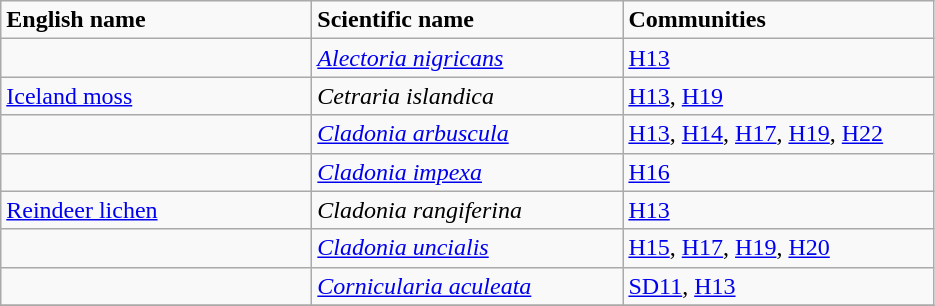<table class="wikitable">
<tr>
<td style="width:200px"><strong>English name</strong></td>
<td style="width:200px"><strong>Scientific name</strong></td>
<td style="width:200px"><strong>Communities</strong></td>
</tr>
<tr>
<td></td>
<td><em><a href='#'>Alectoria nigricans</a></em></td>
<td><a href='#'>H13</a></td>
</tr>
<tr>
<td><a href='#'>Iceland moss</a></td>
<td><em>Cetraria islandica</em></td>
<td><a href='#'>H13</a>, <a href='#'>H19</a></td>
</tr>
<tr>
<td></td>
<td><em><a href='#'>Cladonia arbuscula</a></em></td>
<td><a href='#'>H13</a>, <a href='#'>H14</a>, <a href='#'>H17</a>, <a href='#'>H19</a>, <a href='#'>H22</a></td>
</tr>
<tr>
<td></td>
<td><em><a href='#'>Cladonia impexa</a></em></td>
<td><a href='#'>H16</a></td>
</tr>
<tr>
<td><a href='#'>Reindeer lichen</a></td>
<td><em>Cladonia rangiferina</em></td>
<td><a href='#'>H13</a></td>
</tr>
<tr>
<td></td>
<td><em><a href='#'>Cladonia uncialis</a></em></td>
<td><a href='#'>H15</a>, <a href='#'>H17</a>, <a href='#'>H19</a>, <a href='#'>H20</a></td>
</tr>
<tr>
<td></td>
<td><em><a href='#'>Cornicularia aculeata</a></em></td>
<td><a href='#'>SD11</a>, <a href='#'>H13</a></td>
</tr>
<tr>
</tr>
</table>
